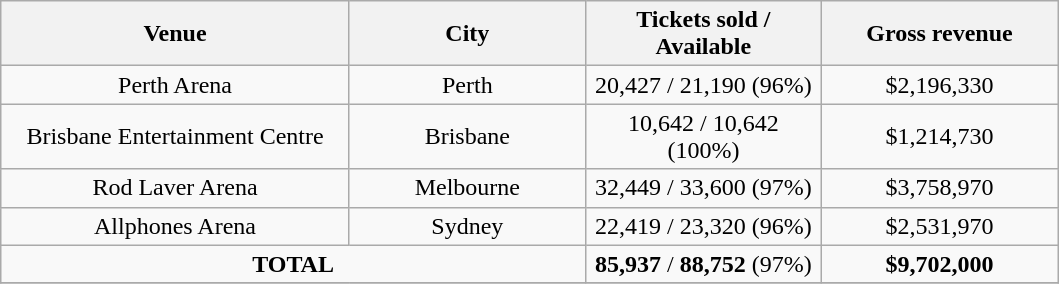<table class="wikitable" style="text-align:center">
<tr>
<th style="width:225px;">Venue</th>
<th style="width:150px;">City</th>
<th style="width:150px;">Tickets sold / Available</th>
<th style="width:150px;">Gross revenue</th>
</tr>
<tr>
<td>Perth Arena</td>
<td>Perth</td>
<td>20,427 / 21,190 (96%)</td>
<td>$2,196,330</td>
</tr>
<tr>
<td>Brisbane Entertainment Centre</td>
<td>Brisbane</td>
<td>10,642 / 10,642 (100%)</td>
<td>$1,214,730</td>
</tr>
<tr>
<td>Rod Laver Arena</td>
<td>Melbourne</td>
<td>32,449 / 33,600 (97%)</td>
<td>$3,758,970</td>
</tr>
<tr>
<td>Allphones Arena</td>
<td>Sydney</td>
<td>22,419 / 23,320 (96%)</td>
<td>$2,531,970</td>
</tr>
<tr>
<td colspan="2"><strong>TOTAL</strong></td>
<td><strong>85,937</strong> / <strong>88,752</strong> (97%)</td>
<td><strong>$9,702,000</strong></td>
</tr>
<tr>
</tr>
</table>
